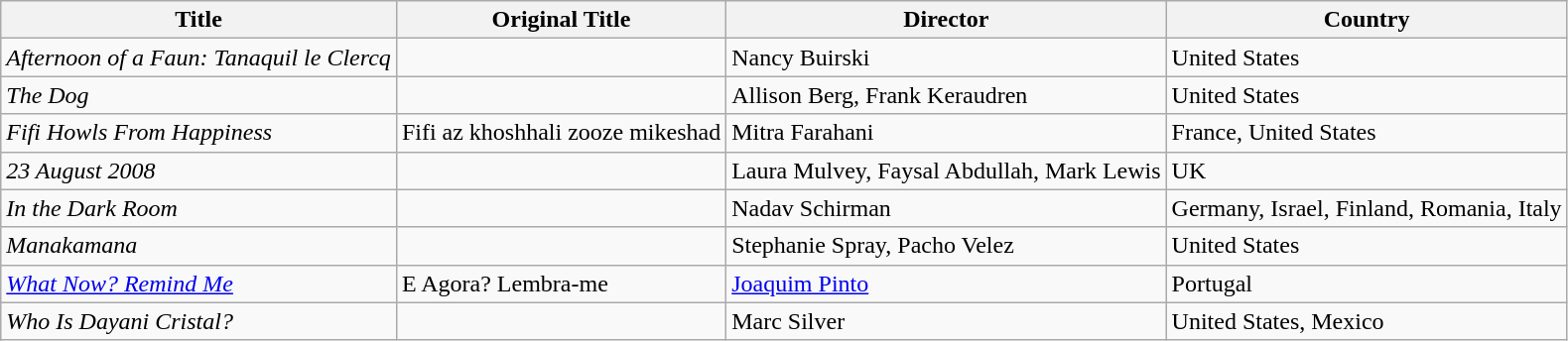<table class="wikitable">
<tr>
<th>Title</th>
<th>Original Title</th>
<th>Director</th>
<th>Country</th>
</tr>
<tr>
<td><em>Afternoon of a Faun: Tanaquil le Clercq</em></td>
<td></td>
<td>Nancy Buirski</td>
<td>United States</td>
</tr>
<tr>
<td><em>The Dog</em></td>
<td></td>
<td>Allison Berg, Frank Keraudren</td>
<td>United States</td>
</tr>
<tr>
<td><em>Fifi Howls From Happiness</em></td>
<td>Fifi az khoshhali zooze mikeshad</td>
<td>Mitra Farahani</td>
<td>France, United States</td>
</tr>
<tr>
<td><em>23 August 2008</em></td>
<td></td>
<td>Laura Mulvey, Faysal Abdullah, Mark Lewis</td>
<td>UK</td>
</tr>
<tr>
<td><em>In the Dark Room</em></td>
<td></td>
<td>Nadav Schirman</td>
<td>Germany, Israel, Finland, Romania, Italy</td>
</tr>
<tr>
<td><em>Manakamana</em></td>
<td></td>
<td>Stephanie Spray, Pacho Velez</td>
<td>United States</td>
</tr>
<tr>
<td><em><a href='#'>What Now? Remind Me</a></em></td>
<td>E Agora? Lembra-me</td>
<td><a href='#'>Joaquim Pinto</a></td>
<td>Portugal</td>
</tr>
<tr>
<td><em>Who Is Dayani Cristal?</em></td>
<td></td>
<td>Marc Silver</td>
<td>United States, Mexico</td>
</tr>
</table>
